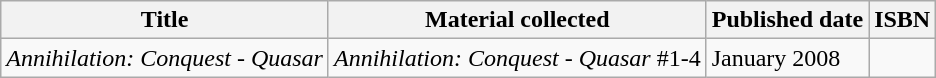<table class="wikitable">
<tr>
<th>Title</th>
<th>Material collected</th>
<th>Published date</th>
<th>ISBN</th>
</tr>
<tr>
<td><em>Annihilation: Conquest - Quasar</em></td>
<td><em>Annihilation: Conquest - Quasar</em> #1-4</td>
<td>January 2008</td>
<td></td>
</tr>
</table>
